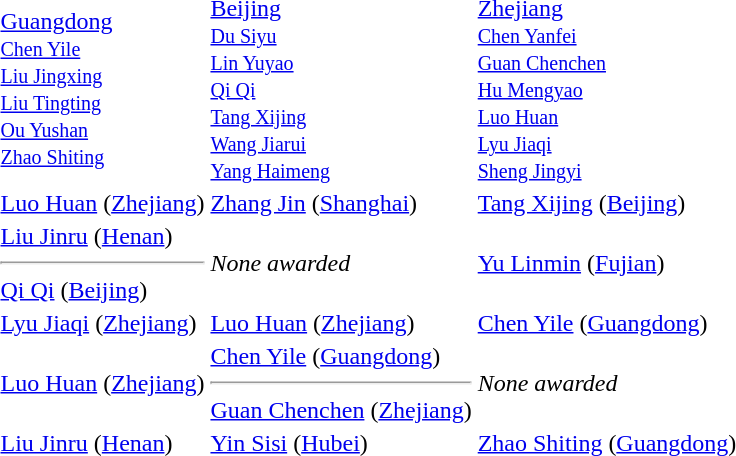<table>
<tr>
<td></td>
<td><a href='#'>Guangdong</a> <br><small> <a href='#'>Chen Yile</a> <br> <a href='#'>Liu Jingxing</a> <br> <a href='#'>Liu Tingting</a> <br> <a href='#'>Ou Yushan</a> <br> <a href='#'>Zhao Shiting</a></small></td>
<td><a href='#'>Beijing</a> <br><small> <a href='#'>Du Siyu</a> <br> <a href='#'>Lin Yuyao</a> <br> <a href='#'>Qi Qi</a> <br> <a href='#'>Tang Xijing</a> <br> <a href='#'>Wang Jiarui</a> <br> <a href='#'>Yang Haimeng</a></small></td>
<td><a href='#'>Zhejiang</a> <br><small> <a href='#'>Chen Yanfei</a> <br> <a href='#'>Guan Chenchen</a> <br> <a href='#'>Hu Mengyao</a> <br> <a href='#'>Luo Huan</a> <br> <a href='#'>Lyu Jiaqi</a> <br> <a href='#'>Sheng Jingyi</a></small></td>
</tr>
<tr>
<td></td>
<td><a href='#'>Luo Huan</a> (<a href='#'>Zhejiang</a>)</td>
<td><a href='#'>Zhang Jin</a> (<a href='#'>Shanghai</a>)</td>
<td><a href='#'>Tang Xijing</a> (<a href='#'>Beijing</a>)</td>
</tr>
<tr>
<td></td>
<td><a href='#'>Liu Jinru</a> (<a href='#'>Henan</a>)<hr><a href='#'>Qi Qi</a> (<a href='#'>Beijing</a>)</td>
<td><em>None awarded</em></td>
<td><a href='#'>Yu Linmin</a> (<a href='#'>Fujian</a>)</td>
</tr>
<tr>
<td></td>
<td><a href='#'>Lyu Jiaqi</a> (<a href='#'>Zhejiang</a>)</td>
<td><a href='#'>Luo Huan</a> (<a href='#'>Zhejiang</a>)</td>
<td><a href='#'>Chen Yile</a> (<a href='#'>Guangdong</a>)</td>
</tr>
<tr>
<td></td>
<td><a href='#'>Luo Huan</a> (<a href='#'>Zhejiang</a>)</td>
<td><a href='#'>Chen Yile</a> (<a href='#'>Guangdong</a>)<hr><a href='#'>Guan Chenchen</a> (<a href='#'>Zhejiang</a>)</td>
<td><em>None awarded</em></td>
</tr>
<tr>
<td></td>
<td><a href='#'>Liu Jinru</a> (<a href='#'>Henan</a>)</td>
<td><a href='#'>Yin Sisi</a> (<a href='#'>Hubei</a>)</td>
<td><a href='#'>Zhao Shiting</a> (<a href='#'>Guangdong</a>)</td>
</tr>
</table>
